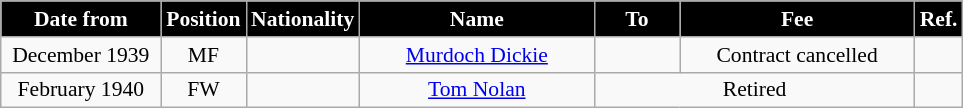<table class="wikitable" style="text-align:center; font-size:90%; ">
<tr>
<th style="background:#000000; color:white; width:100px;">Date from</th>
<th style="background:#000000; color:white; width:50px;">Position</th>
<th style="background:#000000; color:white; width:50px;">Nationality</th>
<th style="background:#000000; color:white; width:150px;">Name</th>
<th style="background:#000000; color:white; width:50px;">To</th>
<th style="background:#000000; color:white; width:150px;">Fee</th>
<th style="background:#000000; color:white; width:25px;">Ref.</th>
</tr>
<tr>
<td>December 1939</td>
<td>MF</td>
<td></td>
<td><a href='#'>Murdoch Dickie</a></td>
<td></td>
<td>Contract cancelled</td>
<td></td>
</tr>
<tr>
<td>February 1940</td>
<td>FW</td>
<td></td>
<td><a href='#'>Tom Nolan</a></td>
<td colspan="2">Retired</td>
<td></td>
</tr>
</table>
